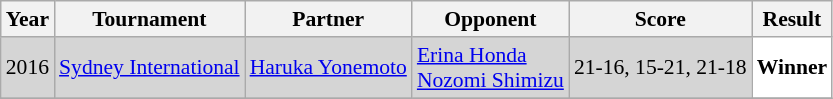<table class="sortable wikitable" style="font-size: 90%;">
<tr>
<th>Year</th>
<th>Tournament</th>
<th>Partner</th>
<th>Opponent</th>
<th>Score</th>
<th>Result</th>
</tr>
<tr style="background:#D5D5D5">
<td align="center">2016</td>
<td align="left"><a href='#'>Sydney International</a></td>
<td align="left"> <a href='#'>Haruka Yonemoto</a></td>
<td align="left"> <a href='#'>Erina Honda</a><br> <a href='#'>Nozomi Shimizu</a></td>
<td align="left">21-16, 15-21, 21-18</td>
<td style="text-align:left; background:white"> <strong>Winner</strong></td>
</tr>
<tr>
</tr>
</table>
